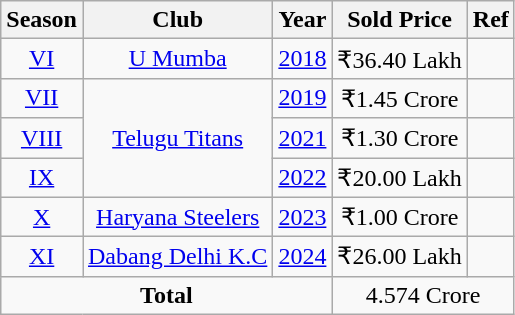<table class="wikitable" style="text-align: center;">
<tr>
<th>Season</th>
<th>Club</th>
<th>Year</th>
<th>Sold Price</th>
<th>Ref</th>
</tr>
<tr>
<td style="text-align:center"><a href='#'>VI</a></td>
<td><a href='#'>U Mumba</a></td>
<td><a href='#'>2018</a></td>
<td>₹36.40 Lakh</td>
<td></td>
</tr>
<tr>
<td style="text-align:center"><a href='#'>VII</a></td>
<td rowspan="3"><a href='#'>Telugu Titans</a></td>
<td><a href='#'>2019</a></td>
<td>₹1.45 Crore</td>
<td></td>
</tr>
<tr>
<td><a href='#'>VIII</a></td>
<td><a href='#'>2021</a></td>
<td>₹1.30 Crore</td>
<td></td>
</tr>
<tr>
<td><a href='#'>IX</a></td>
<td><a href='#'>2022</a></td>
<td>₹20.00 Lakh</td>
<td></td>
</tr>
<tr>
<td><a href='#'>X</a></td>
<td><a href='#'>Haryana Steelers</a></td>
<td><a href='#'>2023</a></td>
<td>₹1.00 Crore</td>
<td></td>
</tr>
<tr>
<td><a href='#'>XI</a></td>
<td><a href='#'>Dabang Delhi K.C</a></td>
<td><a href='#'>2024</a></td>
<td>₹26.00 Lakh</td>
<td></td>
</tr>
<tr>
<td colspan="3"><strong>Total</strong></td>
<td colspan="2">4.574 Crore</td>
</tr>
</table>
